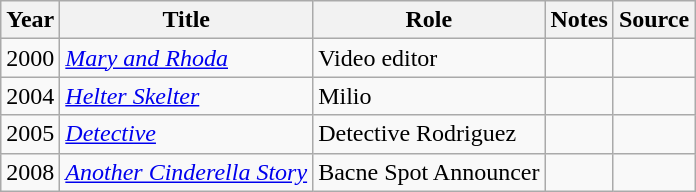<table class="wikitable sortable plainrowheaders">
<tr>
<th>Year</th>
<th>Title</th>
<th>Role</th>
<th class="unsortable">Notes</th>
<th class="unsortable">Source</th>
</tr>
<tr>
<td>2000</td>
<td><em><a href='#'>Mary and Rhoda</a></em></td>
<td>Video editor</td>
<td></td>
<td></td>
</tr>
<tr>
<td>2004</td>
<td><em><a href='#'>Helter Skelter</a></em></td>
<td>Milio</td>
<td></td>
<td></td>
</tr>
<tr>
<td>2005</td>
<td><em><a href='#'>Detective</a></em></td>
<td>Detective Rodriguez</td>
<td></td>
<td></td>
</tr>
<tr>
<td>2008</td>
<td><em><a href='#'>Another Cinderella Story</a></em></td>
<td>Bacne Spot Announcer</td>
<td></td>
<td></td>
</tr>
</table>
